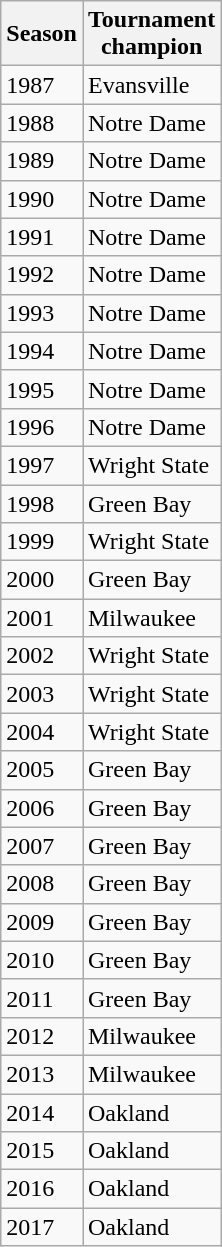<table class="wikitable sortable">
<tr>
<th>Season</th>
<th>Tournament<br>champion</th>
</tr>
<tr>
<td>1987</td>
<td>Evansville</td>
</tr>
<tr>
<td>1988</td>
<td>Notre Dame</td>
</tr>
<tr>
<td>1989</td>
<td>Notre Dame</td>
</tr>
<tr>
<td>1990</td>
<td>Notre Dame</td>
</tr>
<tr>
<td>1991</td>
<td>Notre Dame</td>
</tr>
<tr>
<td>1992</td>
<td>Notre Dame</td>
</tr>
<tr>
<td>1993</td>
<td>Notre Dame</td>
</tr>
<tr>
<td>1994</td>
<td>Notre Dame</td>
</tr>
<tr>
<td>1995</td>
<td>Notre Dame</td>
</tr>
<tr>
<td>1996</td>
<td>Notre Dame</td>
</tr>
<tr>
<td>1997</td>
<td>Wright State</td>
</tr>
<tr>
<td>1998</td>
<td>Green Bay</td>
</tr>
<tr>
<td>1999</td>
<td>Wright State</td>
</tr>
<tr>
<td>2000</td>
<td>Green Bay</td>
</tr>
<tr>
<td>2001</td>
<td>Milwaukee</td>
</tr>
<tr>
<td>2002</td>
<td>Wright State</td>
</tr>
<tr>
<td>2003</td>
<td>Wright State</td>
</tr>
<tr>
<td>2004</td>
<td>Wright State</td>
</tr>
<tr>
<td>2005</td>
<td>Green Bay</td>
</tr>
<tr>
<td>2006</td>
<td>Green Bay</td>
</tr>
<tr>
<td>2007</td>
<td>Green Bay</td>
</tr>
<tr>
<td>2008</td>
<td>Green Bay</td>
</tr>
<tr>
<td>2009</td>
<td>Green Bay</td>
</tr>
<tr>
<td>2010</td>
<td>Green Bay</td>
</tr>
<tr>
<td>2011</td>
<td>Green Bay</td>
</tr>
<tr>
<td>2012</td>
<td>Milwaukee</td>
</tr>
<tr>
<td>2013</td>
<td>Milwaukee</td>
</tr>
<tr>
<td>2014</td>
<td>Oakland</td>
</tr>
<tr>
<td>2015</td>
<td>Oakland</td>
</tr>
<tr>
<td>2016</td>
<td>Oakland</td>
</tr>
<tr>
<td>2017</td>
<td>Oakland</td>
</tr>
</table>
